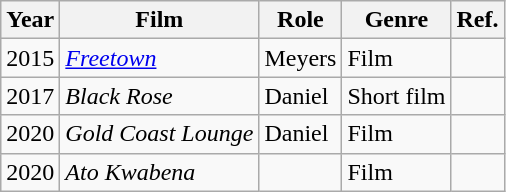<table class="wikitable">
<tr>
<th>Year</th>
<th>Film</th>
<th>Role</th>
<th>Genre</th>
<th>Ref.</th>
</tr>
<tr>
<td>2015</td>
<td><em><a href='#'>Freetown</a></em></td>
<td>Meyers</td>
<td>Film</td>
<td></td>
</tr>
<tr>
<td>2017</td>
<td><em>Black Rose</em></td>
<td>Daniel</td>
<td>Short film</td>
<td></td>
</tr>
<tr>
<td>2020</td>
<td><em>Gold Coast Lounge</em></td>
<td>Daniel</td>
<td>Film</td>
<td></td>
</tr>
<tr>
<td>2020</td>
<td><em>Ato Kwabena</em></td>
<td></td>
<td>Film</td>
<td></td>
</tr>
</table>
